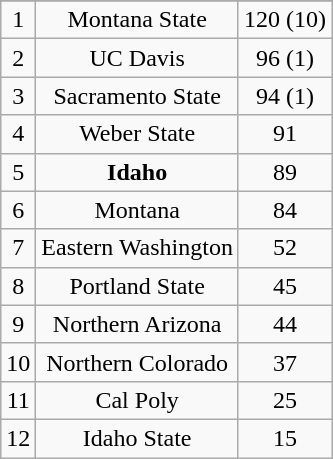<table class="wikitable" style="display: inline-table;">
<tr align="center">
</tr>
<tr align="center">
<td>1</td>
<td>Montana State</td>
<td>120 (10)</td>
</tr>
<tr align="center">
<td>2</td>
<td>UC Davis</td>
<td>96 (1)</td>
</tr>
<tr align="center">
<td>3</td>
<td>Sacramento State</td>
<td>94 (1)</td>
</tr>
<tr align="center">
<td>4</td>
<td>Weber State</td>
<td>91</td>
</tr>
<tr align="center">
<td>5</td>
<td><strong>Idaho</strong></td>
<td>89</td>
</tr>
<tr align="center">
<td>6</td>
<td>Montana</td>
<td>84</td>
</tr>
<tr align="center">
<td>7</td>
<td>Eastern Washington</td>
<td>52</td>
</tr>
<tr align="center">
<td>8</td>
<td>Portland State</td>
<td>45</td>
</tr>
<tr align="center">
<td>9</td>
<td>Northern Arizona</td>
<td>44</td>
</tr>
<tr align="center">
<td>10</td>
<td>Northern Colorado</td>
<td>37</td>
</tr>
<tr align="center">
<td>11</td>
<td>Cal Poly</td>
<td>25</td>
</tr>
<tr align="center">
<td>12</td>
<td>Idaho State</td>
<td>15</td>
</tr>
</table>
